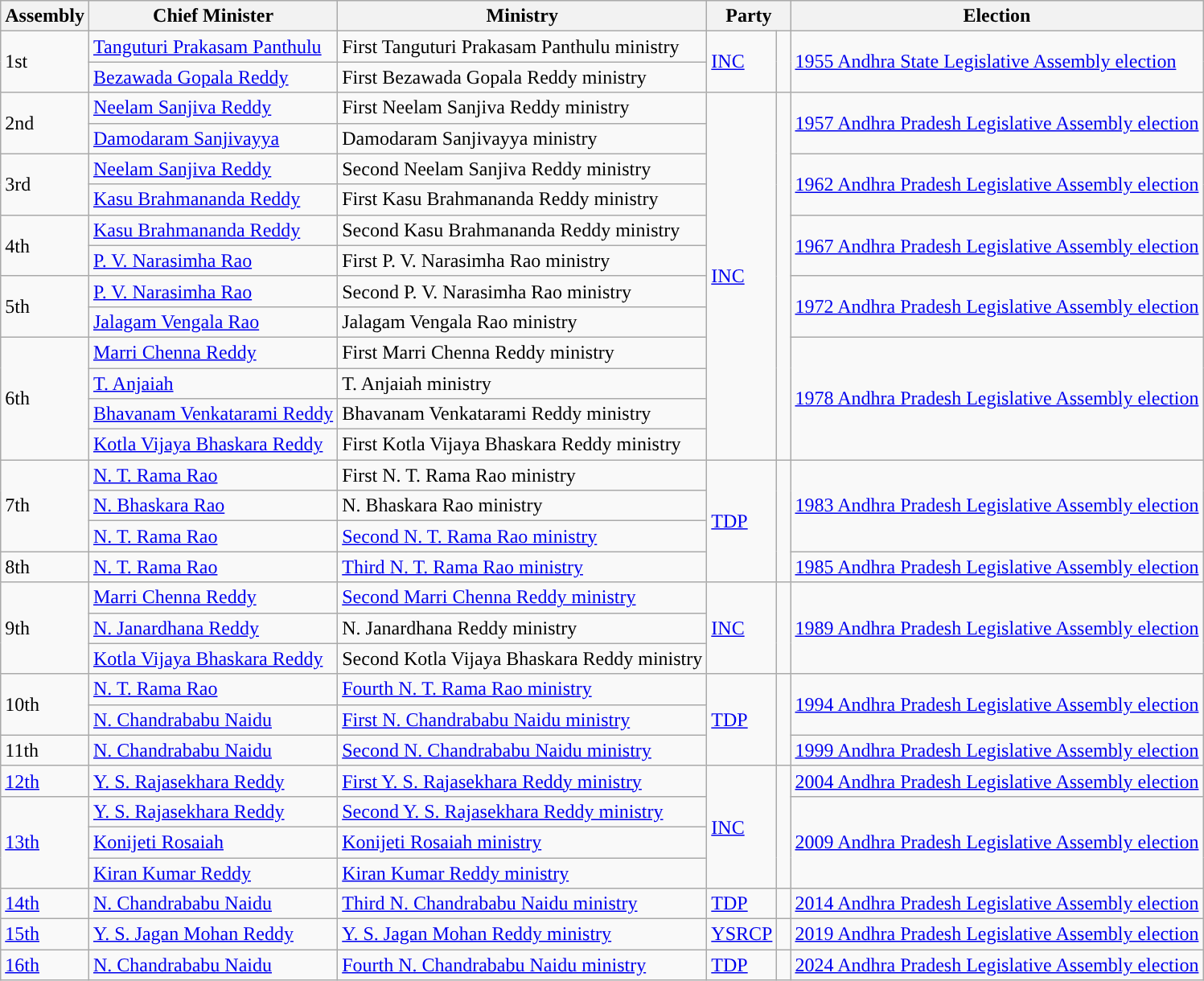<table class="wikitable">
<tr>
<th>Assembly</th>
<th>Chief Minister</th>
<th>Ministry</th>
<th colspan=2>Party</th>
<th>Election</th>
</tr>
<tr>
<td rowspan="2">1st</td>
<td><a href='#'>Tanguturi Prakasam Panthulu</a></td>
<td>First Tanguturi Prakasam Panthulu ministry</td>
<td rowspan="2"><a href='#'>INC</a></td>
<td rowspan="2" width="4px" style="background-color: "></td>
<td rowspan="2"><a href='#'>1955 Andhra State Legislative Assembly election</a></td>
</tr>
<tr>
<td><a href='#'>Bezawada Gopala Reddy</a></td>
<td>First Bezawada Gopala Reddy ministry</td>
</tr>
<tr>
<td rowspan="2">2nd</td>
<td><a href='#'>Neelam Sanjiva Reddy</a></td>
<td>First Neelam Sanjiva Reddy ministry</td>
<td rowspan="12"><a href='#'>INC</a></td>
<td rowspan="12" width="4px" style="background-color: "></td>
<td rowspan="2"><a href='#'>1957 Andhra Pradesh Legislative Assembly election</a></td>
</tr>
<tr>
<td><a href='#'>Damodaram Sanjivayya</a></td>
<td>Damodaram Sanjivayya ministry</td>
</tr>
<tr>
<td rowspan="2">3rd</td>
<td><a href='#'>Neelam Sanjiva Reddy</a></td>
<td>Second Neelam Sanjiva Reddy ministry</td>
<td rowspan="2"><a href='#'>1962 Andhra Pradesh Legislative Assembly election</a></td>
</tr>
<tr>
<td><a href='#'>Kasu Brahmananda Reddy</a></td>
<td>First Kasu Brahmananda Reddy ministry</td>
</tr>
<tr>
<td rowspan="2">4th</td>
<td><a href='#'>Kasu Brahmananda Reddy</a></td>
<td>Second Kasu Brahmananda Reddy ministry</td>
<td rowspan="2"><a href='#'>1967 Andhra Pradesh Legislative Assembly election</a></td>
</tr>
<tr>
<td><a href='#'>P. V. Narasimha Rao</a></td>
<td>First P. V. Narasimha Rao ministry</td>
</tr>
<tr>
<td rowspan="2">5th</td>
<td><a href='#'>P. V. Narasimha Rao</a></td>
<td>Second P. V. Narasimha Rao ministry</td>
<td rowspan="2"><a href='#'>1972 Andhra Pradesh Legislative Assembly election</a></td>
</tr>
<tr>
<td><a href='#'>Jalagam Vengala Rao</a></td>
<td>Jalagam Vengala Rao ministry</td>
</tr>
<tr>
<td rowspan="4">6th</td>
<td><a href='#'>Marri Chenna Reddy</a></td>
<td>First Marri Chenna Reddy ministry</td>
<td rowspan="4"><a href='#'>1978 Andhra Pradesh Legislative Assembly election</a></td>
</tr>
<tr>
<td><a href='#'>T. Anjaiah</a></td>
<td>T. Anjaiah ministry</td>
</tr>
<tr>
<td><a href='#'>Bhavanam Venkatarami Reddy</a></td>
<td>Bhavanam Venkatarami Reddy ministry</td>
</tr>
<tr>
<td><a href='#'>Kotla Vijaya Bhaskara Reddy</a></td>
<td>First Kotla Vijaya Bhaskara Reddy ministry</td>
</tr>
<tr>
<td rowspan="3">7th</td>
<td><a href='#'>N. T. Rama Rao</a></td>
<td>First N. T. Rama Rao ministry</td>
<td rowspan="4"><a href='#'>TDP</a></td>
<td rowspan=4 width="4px" style="background-color: "></td>
<td rowspan="3"><a href='#'>1983 Andhra Pradesh Legislative Assembly election</a></td>
</tr>
<tr>
<td><a href='#'>N. Bhaskara Rao</a></td>
<td>N. Bhaskara Rao ministry</td>
</tr>
<tr>
<td><a href='#'>N. T. Rama Rao</a></td>
<td><a href='#'>Second N. T. Rama Rao ministry</a></td>
</tr>
<tr>
<td>8th</td>
<td><a href='#'>N. T. Rama Rao</a></td>
<td><a href='#'>Third N. T. Rama Rao ministry</a></td>
<td><a href='#'>1985 Andhra Pradesh Legislative Assembly election</a></td>
</tr>
<tr>
<td rowspan="3">9th</td>
<td><a href='#'>Marri Chenna Reddy</a></td>
<td><a href='#'>Second Marri Chenna Reddy ministry</a></td>
<td rowspan="3"><a href='#'>INC</a></td>
<td rowspan=3 width="4px" style="background-color: "></td>
<td rowspan="3"><a href='#'>1989 Andhra Pradesh Legislative Assembly election</a></td>
</tr>
<tr>
<td><a href='#'>N. Janardhana Reddy</a></td>
<td>N. Janardhana Reddy ministry</td>
</tr>
<tr>
<td><a href='#'>Kotla Vijaya Bhaskara Reddy</a></td>
<td>Second Kotla Vijaya Bhaskara Reddy ministry</td>
</tr>
<tr>
<td rowspan="2">10th</td>
<td><a href='#'>N. T. Rama Rao</a></td>
<td><a href='#'>Fourth N. T. Rama Rao ministry</a></td>
<td rowspan="3"><a href='#'>TDP</a></td>
<td rowspan=3 width="4px" style="background-color: "></td>
<td rowspan="2"><a href='#'>1994 Andhra Pradesh Legislative Assembly election</a></td>
</tr>
<tr>
<td><a href='#'>N. Chandrababu Naidu</a></td>
<td><a href='#'>First N. Chandrababu Naidu ministry</a></td>
</tr>
<tr>
<td>11th</td>
<td><a href='#'>N. Chandrababu Naidu</a></td>
<td><a href='#'>Second N. Chandrababu Naidu ministry</a></td>
<td><a href='#'>1999 Andhra Pradesh Legislative Assembly election</a></td>
</tr>
<tr>
<td><a href='#'>12th</a></td>
<td><a href='#'>Y. S. Rajasekhara Reddy</a></td>
<td><a href='#'>First Y. S. Rajasekhara Reddy ministry</a></td>
<td rowspan="4"><a href='#'>INC</a></td>
<td rowspan=4 width="4px" style="background-color: "></td>
<td><a href='#'>2004 Andhra Pradesh Legislative Assembly election</a></td>
</tr>
<tr>
<td rowspan="3"><a href='#'>13th</a></td>
<td><a href='#'>Y. S. Rajasekhara Reddy</a></td>
<td><a href='#'>Second Y. S. Rajasekhara Reddy ministry</a></td>
<td rowspan="3"><a href='#'>2009 Andhra Pradesh Legislative Assembly election</a></td>
</tr>
<tr>
<td><a href='#'>Konijeti Rosaiah</a></td>
<td><a href='#'>Konijeti Rosaiah ministry</a></td>
</tr>
<tr>
<td><a href='#'>Kiran Kumar Reddy</a></td>
<td><a href='#'>Kiran Kumar Reddy ministry</a></td>
</tr>
<tr>
<td><a href='#'>14th</a></td>
<td><a href='#'>N. Chandrababu Naidu</a></td>
<td><a href='#'>Third N. Chandrababu Naidu ministry</a></td>
<td><a href='#'>TDP</a></td>
<td rowspan=1 width="4px" style="background-color: "></td>
<td><a href='#'>2014 Andhra Pradesh Legislative Assembly election</a></td>
</tr>
<tr>
<td><a href='#'>15th</a></td>
<td><a href='#'>Y. S. Jagan Mohan Reddy</a></td>
<td><a href='#'>Y. S. Jagan Mohan Reddy ministry</a></td>
<td><a href='#'>YSRCP</a></td>
<td rowspan=1 width="4px" style="background-color: "></td>
<td><a href='#'>2019 Andhra Pradesh Legislative Assembly election</a></td>
</tr>
<tr>
<td><a href='#'>16th</a></td>
<td><a href='#'>N. Chandrababu Naidu</a></td>
<td><a href='#'>Fourth N. Chandrababu Naidu ministry</a></td>
<td><a href='#'>TDP</a></td>
<td rowspan=1 width="4px" style="background-color: "></td>
<td><a href='#'>2024 Andhra Pradesh Legislative Assembly election</a></td>
</tr>
</table>
